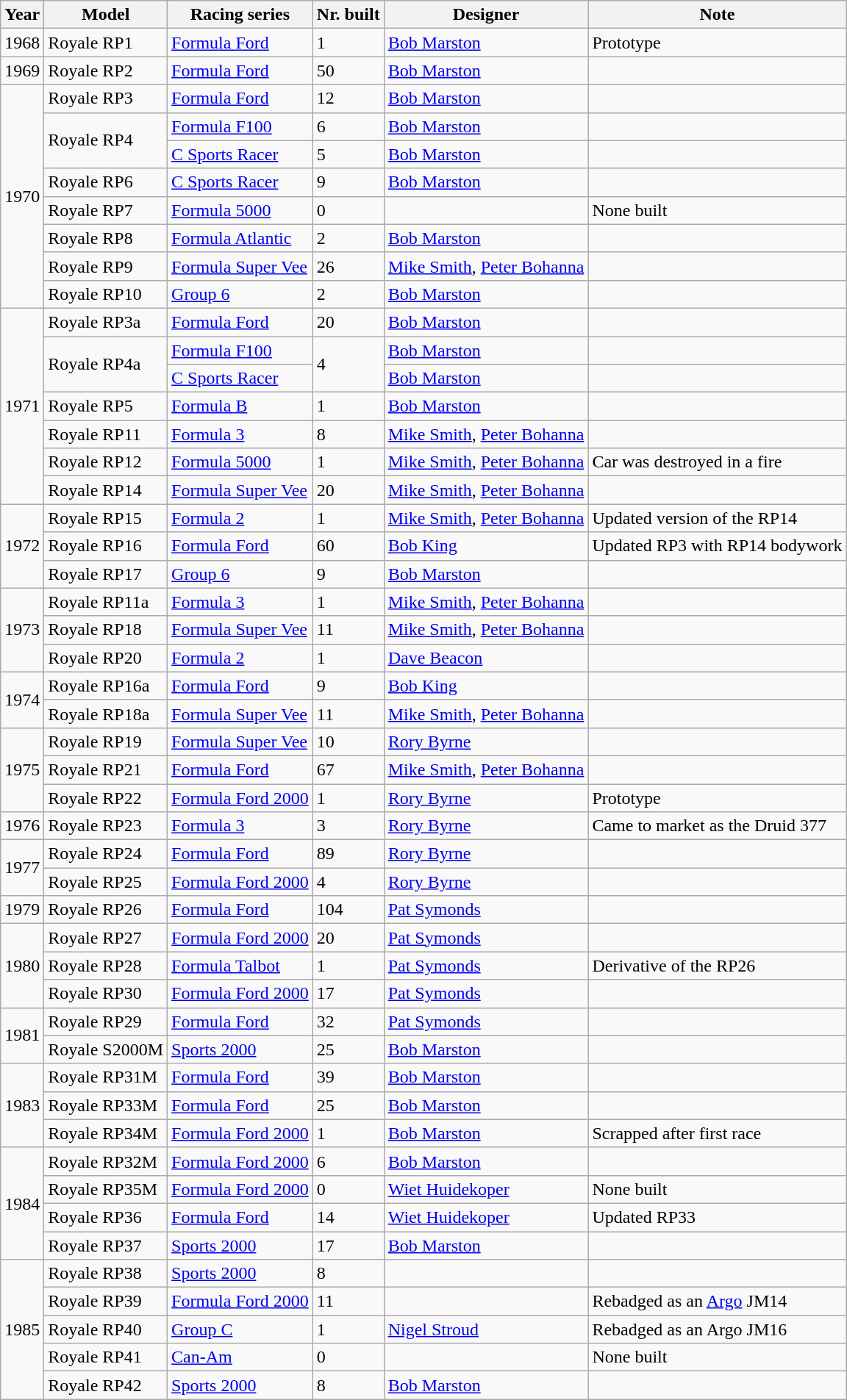<table class="wikitable">
<tr>
<th>Year</th>
<th>Model</th>
<th>Racing series</th>
<th>Nr. built</th>
<th>Designer</th>
<th>Note</th>
</tr>
<tr>
<td>1968</td>
<td>Royale RP1</td>
<td><a href='#'>Formula Ford</a></td>
<td>1</td>
<td><a href='#'>Bob Marston</a></td>
<td>Prototype</td>
</tr>
<tr>
<td>1969</td>
<td>Royale RP2</td>
<td><a href='#'>Formula Ford</a></td>
<td>50</td>
<td><a href='#'>Bob Marston</a></td>
<td></td>
</tr>
<tr>
<td rowspan=8>1970</td>
<td>Royale RP3</td>
<td><a href='#'>Formula Ford</a></td>
<td>12</td>
<td><a href='#'>Bob Marston</a></td>
<td></td>
</tr>
<tr>
<td rowspan=2>Royale RP4</td>
<td><a href='#'>Formula F100</a></td>
<td>6</td>
<td><a href='#'>Bob Marston</a></td>
<td></td>
</tr>
<tr>
<td><a href='#'>C Sports Racer</a></td>
<td>5</td>
<td><a href='#'>Bob Marston</a></td>
<td></td>
</tr>
<tr>
<td>Royale RP6</td>
<td><a href='#'>C Sports Racer</a></td>
<td>9</td>
<td><a href='#'>Bob Marston</a></td>
<td></td>
</tr>
<tr>
<td>Royale RP7</td>
<td><a href='#'>Formula 5000</a></td>
<td>0</td>
<td></td>
<td>None built</td>
</tr>
<tr>
<td>Royale RP8</td>
<td><a href='#'>Formula Atlantic</a></td>
<td>2</td>
<td><a href='#'>Bob Marston</a></td>
<td></td>
</tr>
<tr>
<td>Royale RP9</td>
<td><a href='#'>Formula Super Vee</a></td>
<td>26</td>
<td><a href='#'>Mike Smith</a>, <a href='#'>Peter Bohanna</a></td>
<td></td>
</tr>
<tr>
<td>Royale RP10</td>
<td><a href='#'>Group 6</a></td>
<td>2</td>
<td><a href='#'>Bob Marston</a></td>
<td></td>
</tr>
<tr>
<td rowspan=7>1971</td>
<td>Royale RP3a</td>
<td><a href='#'>Formula Ford</a></td>
<td>20</td>
<td><a href='#'>Bob Marston</a></td>
<td></td>
</tr>
<tr>
<td rowspan=2>Royale RP4a</td>
<td><a href='#'>Formula F100</a></td>
<td rowspan=2>4</td>
<td><a href='#'>Bob Marston</a></td>
<td></td>
</tr>
<tr>
<td><a href='#'>C Sports Racer</a></td>
<td><a href='#'>Bob Marston</a></td>
<td></td>
</tr>
<tr>
<td>Royale RP5</td>
<td><a href='#'>Formula B</a></td>
<td>1</td>
<td><a href='#'>Bob Marston</a></td>
<td></td>
</tr>
<tr>
<td>Royale RP11</td>
<td><a href='#'>Formula 3</a></td>
<td>8</td>
<td><a href='#'>Mike Smith</a>, <a href='#'>Peter Bohanna</a></td>
<td></td>
</tr>
<tr>
<td>Royale RP12</td>
<td><a href='#'>Formula 5000</a></td>
<td>1</td>
<td><a href='#'>Mike Smith</a>, <a href='#'>Peter Bohanna</a></td>
<td>Car was destroyed in a fire</td>
</tr>
<tr>
<td>Royale RP14</td>
<td><a href='#'>Formula Super Vee</a></td>
<td>20</td>
<td><a href='#'>Mike Smith</a>, <a href='#'>Peter Bohanna</a></td>
<td></td>
</tr>
<tr>
<td rowspan=3>1972</td>
<td>Royale RP15</td>
<td><a href='#'>Formula 2</a></td>
<td>1</td>
<td><a href='#'>Mike Smith</a>, <a href='#'>Peter Bohanna</a></td>
<td>Updated version of the RP14</td>
</tr>
<tr>
<td>Royale RP16</td>
<td><a href='#'>Formula Ford</a></td>
<td>60</td>
<td><a href='#'>Bob King</a></td>
<td>Updated RP3 with RP14 bodywork</td>
</tr>
<tr>
<td>Royale RP17</td>
<td><a href='#'>Group 6</a></td>
<td>9</td>
<td><a href='#'>Bob Marston</a></td>
<td></td>
</tr>
<tr>
<td rowspan=3>1973</td>
<td>Royale RP11a</td>
<td><a href='#'>Formula 3</a></td>
<td>1</td>
<td><a href='#'>Mike Smith</a>, <a href='#'>Peter Bohanna</a></td>
<td></td>
</tr>
<tr>
<td>Royale RP18</td>
<td><a href='#'>Formula Super Vee</a></td>
<td>11</td>
<td><a href='#'>Mike Smith</a>, <a href='#'>Peter Bohanna</a></td>
<td></td>
</tr>
<tr>
<td>Royale RP20</td>
<td><a href='#'>Formula 2</a></td>
<td>1</td>
<td><a href='#'>Dave Beacon</a></td>
<td></td>
</tr>
<tr>
<td rowspan=2>1974</td>
<td>Royale RP16a</td>
<td><a href='#'>Formula Ford</a></td>
<td>9</td>
<td><a href='#'>Bob King</a></td>
<td></td>
</tr>
<tr>
<td>Royale RP18a</td>
<td><a href='#'>Formula Super Vee</a></td>
<td>11</td>
<td><a href='#'>Mike Smith</a>, <a href='#'>Peter Bohanna</a></td>
<td></td>
</tr>
<tr>
<td rowspan=3>1975</td>
<td>Royale RP19</td>
<td><a href='#'>Formula Super Vee</a></td>
<td>10</td>
<td><a href='#'>Rory Byrne</a></td>
<td></td>
</tr>
<tr>
<td>Royale RP21</td>
<td><a href='#'>Formula Ford</a></td>
<td>67</td>
<td><a href='#'>Mike Smith</a>, <a href='#'>Peter Bohanna</a></td>
<td></td>
</tr>
<tr>
<td>Royale RP22</td>
<td><a href='#'>Formula Ford 2000</a></td>
<td>1</td>
<td><a href='#'>Rory Byrne</a></td>
<td>Prototype</td>
</tr>
<tr>
<td>1976</td>
<td>Royale RP23</td>
<td><a href='#'>Formula 3</a></td>
<td>3</td>
<td><a href='#'>Rory Byrne</a></td>
<td>Came to market as the Druid 377</td>
</tr>
<tr>
<td rowspan=2>1977</td>
<td>Royale RP24</td>
<td><a href='#'>Formula Ford</a></td>
<td>89</td>
<td><a href='#'>Rory Byrne</a></td>
<td></td>
</tr>
<tr>
<td>Royale RP25</td>
<td><a href='#'>Formula Ford 2000</a></td>
<td>4</td>
<td><a href='#'>Rory Byrne</a></td>
<td></td>
</tr>
<tr>
<td>1979</td>
<td>Royale RP26</td>
<td><a href='#'>Formula Ford</a></td>
<td>104</td>
<td><a href='#'>Pat Symonds</a></td>
<td></td>
</tr>
<tr>
<td rowspan=3>1980</td>
<td>Royale RP27</td>
<td><a href='#'>Formula Ford 2000</a></td>
<td>20</td>
<td><a href='#'>Pat Symonds</a></td>
<td></td>
</tr>
<tr>
<td>Royale RP28</td>
<td><a href='#'>Formula Talbot</a></td>
<td>1</td>
<td><a href='#'>Pat Symonds</a></td>
<td>Derivative of the RP26</td>
</tr>
<tr>
<td>Royale RP30</td>
<td><a href='#'>Formula Ford 2000</a></td>
<td>17</td>
<td><a href='#'>Pat Symonds</a></td>
<td></td>
</tr>
<tr>
<td rowspan=2>1981</td>
<td>Royale RP29</td>
<td><a href='#'>Formula Ford</a></td>
<td>32</td>
<td><a href='#'>Pat Symonds</a></td>
<td></td>
</tr>
<tr>
<td>Royale S2000M</td>
<td><a href='#'>Sports 2000</a></td>
<td>25</td>
<td><a href='#'>Bob Marston</a></td>
<td></td>
</tr>
<tr>
<td rowspan=3>1983</td>
<td>Royale RP31M</td>
<td><a href='#'>Formula Ford</a></td>
<td>39</td>
<td><a href='#'>Bob Marston</a></td>
<td></td>
</tr>
<tr>
<td>Royale RP33M</td>
<td><a href='#'>Formula Ford</a></td>
<td>25</td>
<td><a href='#'>Bob Marston</a></td>
<td></td>
</tr>
<tr>
<td>Royale RP34M</td>
<td><a href='#'>Formula Ford 2000</a></td>
<td>1</td>
<td><a href='#'>Bob Marston</a></td>
<td>Scrapped after first race</td>
</tr>
<tr>
<td rowspan=4>1984</td>
<td>Royale RP32M</td>
<td><a href='#'>Formula Ford 2000</a></td>
<td>6</td>
<td><a href='#'>Bob Marston</a></td>
<td></td>
</tr>
<tr>
<td>Royale RP35M</td>
<td><a href='#'>Formula Ford 2000</a></td>
<td>0</td>
<td><a href='#'>Wiet Huidekoper</a></td>
<td>None built</td>
</tr>
<tr>
<td>Royale RP36</td>
<td><a href='#'>Formula Ford</a></td>
<td>14</td>
<td><a href='#'>Wiet Huidekoper</a></td>
<td>Updated RP33</td>
</tr>
<tr>
<td>Royale RP37</td>
<td><a href='#'>Sports 2000</a></td>
<td>17</td>
<td><a href='#'>Bob Marston</a></td>
<td></td>
</tr>
<tr>
<td rowspan=5>1985</td>
<td>Royale RP38</td>
<td><a href='#'>Sports 2000</a></td>
<td>8</td>
<td></td>
</tr>
<tr>
<td>Royale RP39</td>
<td><a href='#'>Formula Ford 2000</a></td>
<td>11</td>
<td></td>
<td>Rebadged as an <a href='#'>Argo</a> JM14</td>
</tr>
<tr>
<td>Royale RP40</td>
<td><a href='#'>Group C</a></td>
<td>1</td>
<td><a href='#'>Nigel Stroud</a></td>
<td>Rebadged as an Argo JM16</td>
</tr>
<tr>
<td>Royale RP41</td>
<td><a href='#'>Can-Am</a></td>
<td>0</td>
<td></td>
<td>None built</td>
</tr>
<tr>
<td>Royale RP42</td>
<td><a href='#'>Sports 2000</a></td>
<td>8</td>
<td><a href='#'>Bob Marston</a></td>
<td></td>
</tr>
</table>
